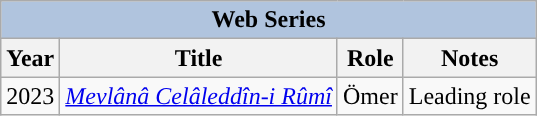<table class="wikitable">
<tr>
<th colspan="4" style="background:LightSteelBlue">Web Series</th>
</tr>
<tr>
<th>Year</th>
<th>Title</th>
<th>Role</th>
<th>Notes</th>
</tr>
<tr>
<td>2023</td>
<td><em><a href='#'>Mevlânâ Celâleddîn-i Rûmî</a></em></td>
<td>Ömer</td>
<td>Leading role</td>
</tr>
</table>
